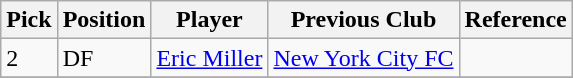<table class="wikitable">
<tr>
<th>Pick</th>
<th>Position</th>
<th>Player</th>
<th>Previous Club</th>
<th>Reference</th>
</tr>
<tr>
<td>2</td>
<td>DF</td>
<td> <a href='#'>Eric Miller</a></td>
<td><a href='#'>New York City FC</a></td>
<td></td>
</tr>
<tr>
</tr>
</table>
